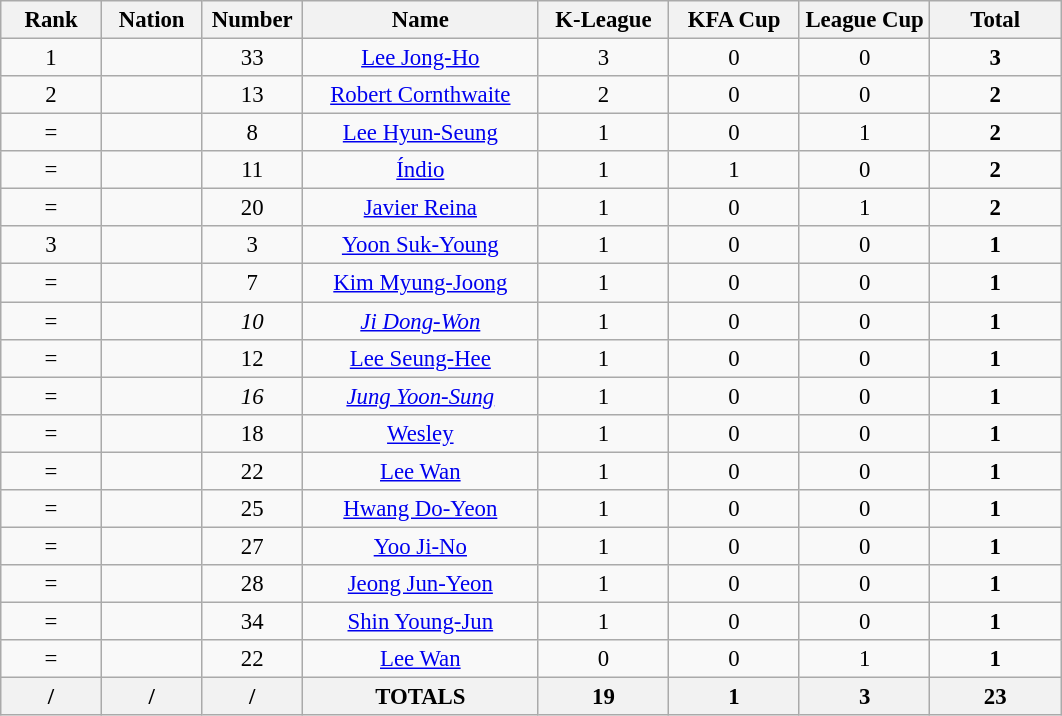<table class="wikitable" style="font-size: 95%; text-align: center;">
<tr>
<th width=60>Rank</th>
<th width=60>Nation</th>
<th width=60>Number</th>
<th width=150>Name</th>
<th width=80>K-League</th>
<th width=80>KFA Cup</th>
<th width=80>League Cup</th>
<th width=80>Total</th>
</tr>
<tr>
<td>1</td>
<td></td>
<td>33</td>
<td><a href='#'>Lee Jong-Ho</a></td>
<td>3</td>
<td>0</td>
<td>0</td>
<td><strong>3</strong></td>
</tr>
<tr>
<td>2</td>
<td></td>
<td>13</td>
<td><a href='#'>Robert Cornthwaite</a></td>
<td>2</td>
<td>0</td>
<td>0</td>
<td><strong>2</strong></td>
</tr>
<tr>
<td>=</td>
<td></td>
<td>8</td>
<td><a href='#'>Lee Hyun-Seung</a></td>
<td>1</td>
<td>0</td>
<td>1</td>
<td><strong>2</strong></td>
</tr>
<tr>
<td>=</td>
<td></td>
<td>11</td>
<td><a href='#'>Índio</a></td>
<td>1</td>
<td>1</td>
<td>0</td>
<td><strong>2</strong></td>
</tr>
<tr>
<td>=</td>
<td></td>
<td>20</td>
<td><a href='#'>Javier Reina</a></td>
<td>1</td>
<td>0</td>
<td>1</td>
<td><strong>2</strong></td>
</tr>
<tr>
<td>3</td>
<td></td>
<td>3</td>
<td><a href='#'>Yoon Suk-Young</a></td>
<td>1</td>
<td>0</td>
<td>0</td>
<td><strong>1</strong></td>
</tr>
<tr>
<td>=</td>
<td></td>
<td>7</td>
<td><a href='#'>Kim Myung-Joong</a></td>
<td>1</td>
<td>0</td>
<td>0</td>
<td><strong>1</strong></td>
</tr>
<tr>
<td>=</td>
<td></td>
<td><em>10</em></td>
<td><em><a href='#'>Ji Dong-Won</a></em></td>
<td>1</td>
<td>0</td>
<td>0</td>
<td><strong>1</strong></td>
</tr>
<tr>
<td>=</td>
<td></td>
<td>12</td>
<td><a href='#'>Lee Seung-Hee</a></td>
<td>1</td>
<td>0</td>
<td>0</td>
<td><strong>1</strong></td>
</tr>
<tr>
<td>=</td>
<td></td>
<td><em>16</em></td>
<td><em><a href='#'>Jung Yoon-Sung</a></em></td>
<td>1</td>
<td>0</td>
<td>0</td>
<td><strong>1</strong></td>
</tr>
<tr>
<td>=</td>
<td></td>
<td>18</td>
<td><a href='#'>Wesley</a></td>
<td>1</td>
<td>0</td>
<td>0</td>
<td><strong>1</strong></td>
</tr>
<tr>
<td>=</td>
<td></td>
<td>22</td>
<td><a href='#'>Lee Wan</a></td>
<td>1</td>
<td>0</td>
<td>0</td>
<td><strong>1</strong></td>
</tr>
<tr>
<td>=</td>
<td></td>
<td>25</td>
<td><a href='#'>Hwang Do-Yeon</a></td>
<td>1</td>
<td>0</td>
<td>0</td>
<td><strong>1</strong></td>
</tr>
<tr>
<td>=</td>
<td></td>
<td>27</td>
<td><a href='#'>Yoo Ji-No</a></td>
<td>1</td>
<td>0</td>
<td>0</td>
<td><strong>1</strong></td>
</tr>
<tr>
<td>=</td>
<td></td>
<td>28</td>
<td><a href='#'>Jeong Jun-Yeon</a></td>
<td>1</td>
<td>0</td>
<td>0</td>
<td><strong>1</strong></td>
</tr>
<tr>
<td>=</td>
<td></td>
<td>34</td>
<td><a href='#'>Shin Young-Jun</a></td>
<td>1</td>
<td>0</td>
<td>0</td>
<td><strong>1</strong></td>
</tr>
<tr>
<td>=</td>
<td></td>
<td>22</td>
<td><a href='#'>Lee Wan</a></td>
<td>0</td>
<td>0</td>
<td>1</td>
<td><strong>1</strong></td>
</tr>
<tr>
<th>/</th>
<th>/</th>
<th>/</th>
<th>TOTALS</th>
<th>19</th>
<th>1</th>
<th>3</th>
<th>23</th>
</tr>
</table>
